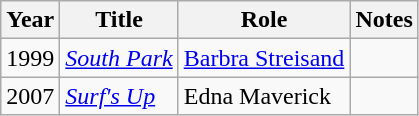<table class="wikitable">
<tr>
<th>Year</th>
<th>Title</th>
<th>Role</th>
<th>Notes</th>
</tr>
<tr>
<td>1999</td>
<td><em><a href='#'>South Park</a></em></td>
<td><a href='#'>Barbra Streisand</a></td>
<td></td>
</tr>
<tr>
<td>2007</td>
<td><em><a href='#'>Surf's Up</a></em></td>
<td>Edna Maverick</td>
<td></td>
</tr>
</table>
